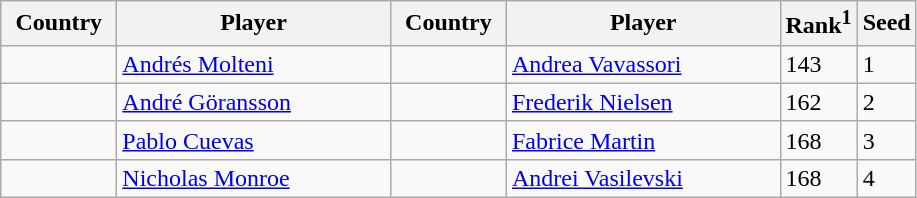<table class="sortable wikitable">
<tr>
<th width="70">Country</th>
<th width="175">Player</th>
<th width="70">Country</th>
<th width="175">Player</th>
<th>Rank<sup>1</sup></th>
<th>Seed</th>
</tr>
<tr>
<td></td>
<td><a href='#'>Andrés Molteni</a></td>
<td></td>
<td><a href='#'>Andrea Vavassori</a></td>
<td>143</td>
<td>1</td>
</tr>
<tr>
<td></td>
<td><a href='#'>André Göransson</a></td>
<td></td>
<td><a href='#'>Frederik Nielsen</a></td>
<td>162</td>
<td>2</td>
</tr>
<tr>
<td></td>
<td><a href='#'>Pablo Cuevas</a></td>
<td></td>
<td><a href='#'>Fabrice Martin</a></td>
<td>168</td>
<td>3</td>
</tr>
<tr>
<td></td>
<td><a href='#'>Nicholas Monroe</a></td>
<td></td>
<td><a href='#'>Andrei Vasilevski</a></td>
<td>168</td>
<td>4</td>
</tr>
</table>
